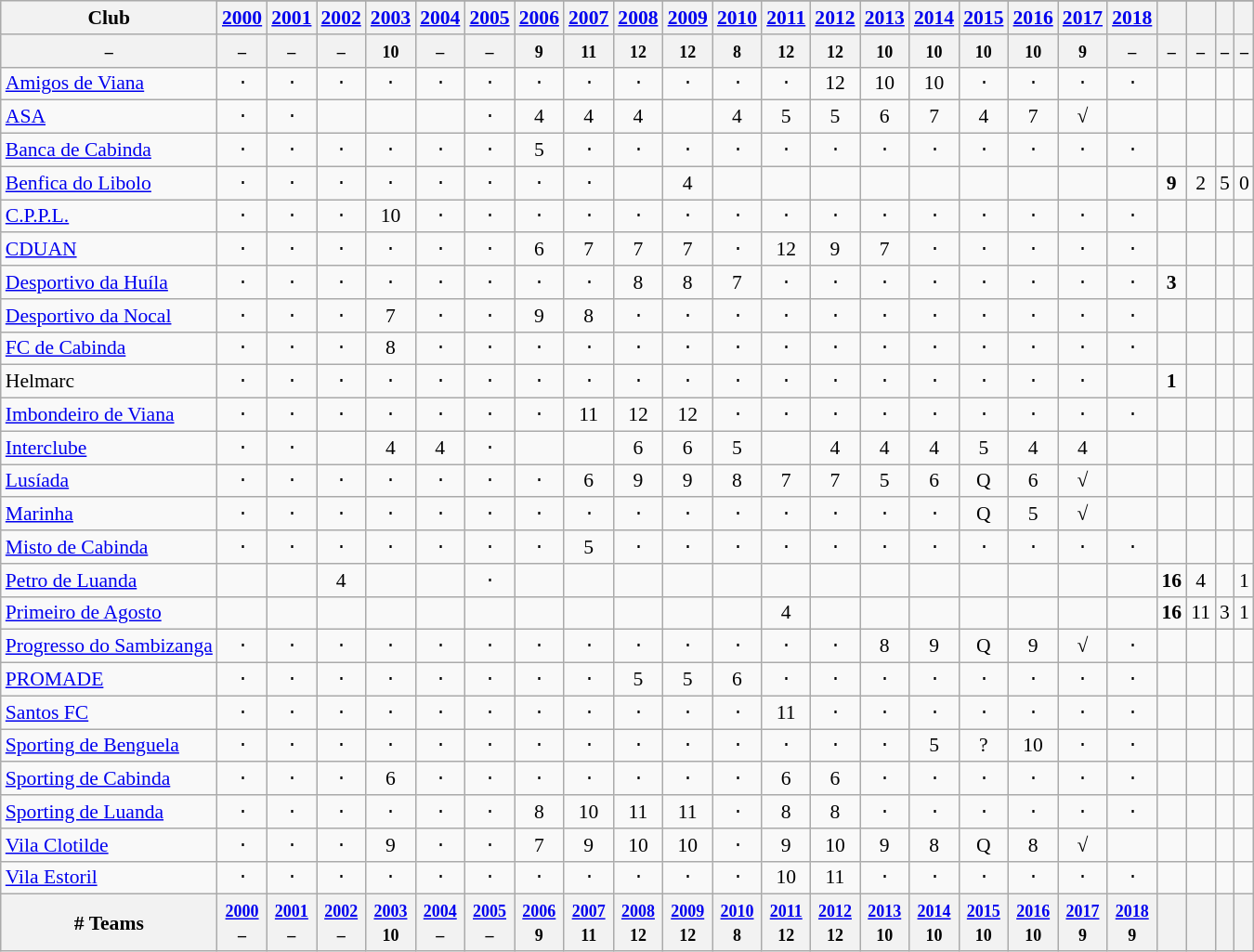<table class="wikitable plainrowheaders sortable" style="text-align:center; font-size:90%">
<tr>
<th scope="col" rowspan="2">Club</th>
</tr>
<tr>
<th colspan="1"><a href='#'>2000</a></th>
<th colspan="1"><a href='#'>2001</a></th>
<th colspan="1"><a href='#'>2002</a></th>
<th colspan="1"><a href='#'>2003</a></th>
<th colspan="1"><a href='#'>2004</a></th>
<th colspan="1"><a href='#'>2005</a></th>
<th colspan="1"><a href='#'>2006</a></th>
<th colspan="1"><a href='#'>2007</a></th>
<th colspan="1"><a href='#'>2008</a></th>
<th colspan="1"><a href='#'>2009</a></th>
<th colspan="1"><a href='#'>2010</a></th>
<th colspan="1"><a href='#'>2011</a></th>
<th colspan="1"><a href='#'>2012</a></th>
<th colspan="1"><a href='#'>2013</a></th>
<th colspan="1"><a href='#'>2014</a></th>
<th colspan="1"><a href='#'>2015</a></th>
<th colspan="1"><a href='#'>2016</a></th>
<th colspan="1"><a href='#'>2017</a></th>
<th colspan="1"><a href='#'>2018</a></th>
<th colspan="1"></th>
<th colspan="1"></th>
<th colspan="1"></th>
<th colspan="1"></th>
</tr>
<tr>
<th scope="col" rowspan="1"><small>–</small></th>
<th scope="col" rowspan="1"><small>–</small></th>
<th scope="col" rowspan="1"><small>–</small></th>
<th scope="col" rowspan="1"><small>–</small></th>
<th scope="col" rowspan="1"><small>10</small></th>
<th scope="col" rowspan="1"><small>–</small></th>
<th scope="col" rowspan="1"><small>–</small></th>
<th scope="col" rowspan="1"><small>9</small></th>
<th scope="col" rowspan="1"><small>11</small></th>
<th scope="col" rowspan="1"><small>12</small></th>
<th scope="col" rowspan="1"><small>12</small></th>
<th scope="col" rowspan="1"><small>8</small></th>
<th scope="col" rowspan="1"><small>12</small></th>
<th scope="col" rowspan="1"><small>12</small></th>
<th scope="col" rowspan="1"><small>10</small></th>
<th scope="col" rowspan="1"><small>10</small></th>
<th scope="col" rowspan="1"><small>10</small></th>
<th scope="col" rowspan="1"><small>10</small></th>
<th scope="col" rowspan="1"><small>9</small></th>
<th scope="col" rowspan="1"><small>–</small></th>
<th scope="col" rowspan="1"><small>–</small></th>
<th scope="col" rowspan="1"><small>–</small></th>
<th scope="col" rowspan="1"><small>–</small></th>
<th scope="col" rowspan="1"><small>–</small></th>
</tr>
<tr>
<td align=left><a href='#'>Amigos de Viana</a></td>
<td>⋅</td>
<td>⋅</td>
<td>⋅</td>
<td>⋅</td>
<td>⋅</td>
<td>⋅</td>
<td>⋅</td>
<td>⋅</td>
<td>⋅</td>
<td>⋅</td>
<td>⋅</td>
<td>⋅</td>
<td>12</td>
<td>10</td>
<td>10</td>
<td>⋅</td>
<td>⋅</td>
<td>⋅</td>
<td>⋅</td>
<td><strong></strong></td>
<td align="center"></td>
<td align="center"></td>
<td align="center"></td>
</tr>
<tr>
<td align=left><a href='#'>ASA</a></td>
<td>⋅</td>
<td>⋅</td>
<td></td>
<td></td>
<td></td>
<td>⋅</td>
<td>4</td>
<td data-sort-value="04">4</td>
<td data-sort-value="04">4</td>
<td></td>
<td>4</td>
<td data-sort-value="05">5</td>
<td data-sort-value="05">5</td>
<td data-sort-value="06">6</td>
<td data-sort-value="07">7</td>
<td data-sort-value="04">4</td>
<td data-sort-value="07">7</td>
<td>√</td>
<td></td>
<td><strong></strong></td>
<td align="center"></td>
<td align="center"></td>
<td align="center"></td>
</tr>
<tr>
<td align=left><a href='#'>Banca de Cabinda</a></td>
<td>⋅</td>
<td>⋅</td>
<td>⋅</td>
<td>⋅</td>
<td>⋅</td>
<td>⋅</td>
<td>5</td>
<td>⋅</td>
<td>⋅</td>
<td>⋅</td>
<td>⋅</td>
<td>⋅</td>
<td>⋅</td>
<td>⋅</td>
<td>⋅</td>
<td>⋅</td>
<td>⋅</td>
<td>⋅</td>
<td>⋅</td>
<td><strong></strong></td>
<td align="center"></td>
<td align="center"></td>
<td></td>
</tr>
<tr>
<td align=left><a href='#'>Benfica do Libolo</a></td>
<td>⋅</td>
<td>⋅</td>
<td>⋅</td>
<td>⋅</td>
<td>⋅</td>
<td>⋅</td>
<td>⋅</td>
<td>⋅</td>
<td></td>
<td data-sort-value="04">4</td>
<td></td>
<td></td>
<td></td>
<td></td>
<td></td>
<td></td>
<td></td>
<td></td>
<td></td>
<td><strong>9</strong></td>
<td align="center">2</td>
<td align="center">5</td>
<td align="center">0</td>
</tr>
<tr>
<td align=left><a href='#'>C.P.P.L.</a></td>
<td>⋅</td>
<td>⋅</td>
<td>⋅</td>
<td>10</td>
<td>⋅</td>
<td>⋅</td>
<td>⋅</td>
<td>⋅</td>
<td>⋅</td>
<td>⋅</td>
<td>⋅</td>
<td>⋅</td>
<td>⋅</td>
<td>⋅</td>
<td>⋅</td>
<td>⋅</td>
<td>⋅</td>
<td>⋅</td>
<td>⋅</td>
<td><strong></strong></td>
<td align="center"></td>
<td align="center"></td>
<td align="center"></td>
</tr>
<tr>
<td align=left><a href='#'>CDUAN</a></td>
<td>⋅</td>
<td>⋅</td>
<td>⋅</td>
<td>⋅</td>
<td>⋅</td>
<td>⋅</td>
<td>6</td>
<td data-sort-value="07">7</td>
<td data-sort-value="07">7</td>
<td data-sort-value="07">7</td>
<td>⋅</td>
<td>12</td>
<td data-sort-value="09">9</td>
<td data-sort-value="07">7</td>
<td>⋅</td>
<td>⋅</td>
<td>⋅</td>
<td>⋅</td>
<td>⋅</td>
<td><strong></strong></td>
<td align="center"></td>
<td align="center"></td>
<td align="center"></td>
</tr>
<tr>
<td align=left><a href='#'>Desportivo da Huíla</a></td>
<td>⋅</td>
<td>⋅</td>
<td>⋅</td>
<td>⋅</td>
<td>⋅</td>
<td>⋅</td>
<td>⋅</td>
<td>⋅</td>
<td data-sort-value="08">8</td>
<td data-sort-value="08">8</td>
<td>7</td>
<td>⋅</td>
<td>⋅</td>
<td>⋅</td>
<td>⋅</td>
<td>⋅</td>
<td>⋅</td>
<td>⋅</td>
<td>⋅</td>
<td><strong>3</strong></td>
<td align="center"></td>
<td align="center"></td>
<td align="center"></td>
</tr>
<tr>
<td align=left><a href='#'>Desportivo da Nocal</a></td>
<td>⋅</td>
<td>⋅</td>
<td>⋅</td>
<td data-sort-value="07">7</td>
<td>⋅</td>
<td>⋅</td>
<td>9</td>
<td data-sort-value="08">8</td>
<td>⋅</td>
<td>⋅</td>
<td>⋅</td>
<td>⋅</td>
<td>⋅</td>
<td>⋅</td>
<td>⋅</td>
<td>⋅</td>
<td>⋅</td>
<td>⋅</td>
<td>⋅</td>
<td><strong></strong></td>
<td align="center"></td>
<td align="center"></td>
<td align="center"></td>
</tr>
<tr>
<td align=left><a href='#'>FC de Cabinda</a></td>
<td>⋅</td>
<td>⋅</td>
<td>⋅</td>
<td data-sort-value="08">8</td>
<td>⋅</td>
<td>⋅</td>
<td>⋅</td>
<td>⋅</td>
<td>⋅</td>
<td>⋅</td>
<td>⋅</td>
<td>⋅</td>
<td>⋅</td>
<td>⋅</td>
<td>⋅</td>
<td>⋅</td>
<td>⋅</td>
<td>⋅</td>
<td>⋅</td>
<td><strong></strong></td>
<td align="center"></td>
<td align="center"></td>
<td align="center"></td>
</tr>
<tr>
<td align=left>Helmarc</td>
<td>⋅</td>
<td>⋅</td>
<td>⋅</td>
<td>⋅</td>
<td>⋅</td>
<td>⋅</td>
<td>⋅</td>
<td>⋅</td>
<td>⋅</td>
<td>⋅</td>
<td>⋅</td>
<td>⋅</td>
<td>⋅</td>
<td>⋅</td>
<td>⋅</td>
<td>⋅</td>
<td>⋅</td>
<td>⋅</td>
<td></td>
<td><strong>1</strong></td>
<td align="center"></td>
<td align="center"></td>
<td align="center"></td>
</tr>
<tr>
<td align=left><a href='#'>Imbondeiro de Viana</a></td>
<td>⋅</td>
<td>⋅</td>
<td>⋅</td>
<td>⋅</td>
<td>⋅</td>
<td>⋅</td>
<td>⋅</td>
<td>11</td>
<td>12</td>
<td>12</td>
<td>⋅</td>
<td>⋅</td>
<td>⋅</td>
<td>⋅</td>
<td>⋅</td>
<td>⋅</td>
<td>⋅</td>
<td>⋅</td>
<td>⋅</td>
<td><strong></strong></td>
<td align="center"></td>
<td align="center"></td>
<td></td>
</tr>
<tr>
<td align=left><a href='#'>Interclube</a></td>
<td>⋅</td>
<td>⋅</td>
<td></td>
<td data-sort-value="04">4</td>
<td>4</td>
<td>⋅</td>
<td></td>
<td></td>
<td data-sort-value="06">6</td>
<td data-sort-value="06">6</td>
<td>5</td>
<td></td>
<td data-sort-value="04">4</td>
<td data-sort-value="04">4</td>
<td data-sort-value="04">4</td>
<td data-sort-value="05">5</td>
<td data-sort-value="04">4</td>
<td>4</td>
<td></td>
<td><strong></strong></td>
<td align="center"></td>
<td align="center"></td>
<td align="center"></td>
</tr>
<tr>
<td align=left><a href='#'>Lusíada</a></td>
<td>⋅</td>
<td>⋅</td>
<td>⋅</td>
<td>⋅</td>
<td>⋅</td>
<td>⋅</td>
<td>⋅</td>
<td data-sort-value="06">6</td>
<td data-sort-value="09">9</td>
<td data-sort-value="09">9</td>
<td>8</td>
<td data-sort-value="07">7</td>
<td data-sort-value="07">7</td>
<td data-sort-value="05">5</td>
<td data-sort-value="06">6</td>
<td>Q</td>
<td data-sort-value="06">6</td>
<td>√</td>
<td></td>
<td><strong></strong></td>
<td align="center"></td>
<td align="center"></td>
<td align="center"></td>
</tr>
<tr>
<td align=left><a href='#'>Marinha</a></td>
<td>⋅</td>
<td>⋅</td>
<td>⋅</td>
<td>⋅</td>
<td>⋅</td>
<td>⋅</td>
<td>⋅</td>
<td>⋅</td>
<td>⋅</td>
<td>⋅</td>
<td>⋅</td>
<td>⋅</td>
<td>⋅</td>
<td>⋅</td>
<td>⋅</td>
<td>Q</td>
<td data-sort-value="05">5</td>
<td>√</td>
<td></td>
<td><strong></strong></td>
<td align="center"></td>
<td align="center"></td>
<td></td>
</tr>
<tr>
<td align=left><a href='#'>Misto de Cabinda</a></td>
<td>⋅</td>
<td>⋅</td>
<td>⋅</td>
<td>⋅</td>
<td>⋅</td>
<td>⋅</td>
<td>⋅</td>
<td data-sort-value="05">5</td>
<td>⋅</td>
<td>⋅</td>
<td>⋅</td>
<td>⋅</td>
<td>⋅</td>
<td>⋅</td>
<td>⋅</td>
<td>⋅</td>
<td>⋅</td>
<td>⋅</td>
<td>⋅</td>
<td><strong></strong></td>
<td align="center"></td>
<td align="center"></td>
<td align="center"></td>
</tr>
<tr>
<td align=left><a href='#'>Petro de Luanda</a></td>
<td></td>
<td></td>
<td>4</td>
<td></td>
<td></td>
<td>⋅</td>
<td></td>
<td></td>
<td></td>
<td></td>
<td></td>
<td></td>
<td></td>
<td></td>
<td></td>
<td></td>
<td></td>
<td></td>
<td></td>
<td><strong>16</strong></td>
<td align="center">4</td>
<td align="center"></td>
<td align="center">1</td>
</tr>
<tr>
<td align=left><a href='#'>Primeiro de Agosto</a></td>
<td></td>
<td></td>
<td></td>
<td></td>
<td></td>
<td></td>
<td></td>
<td></td>
<td></td>
<td></td>
<td></td>
<td data-sort-value="04">4</td>
<td></td>
<td></td>
<td></td>
<td></td>
<td></td>
<td></td>
<td></td>
<td><strong>16</strong></td>
<td align="center">11</td>
<td align="center">3</td>
<td align="center">1</td>
</tr>
<tr>
<td align=left><a href='#'>Progresso do Sambizanga</a></td>
<td>⋅</td>
<td>⋅</td>
<td>⋅</td>
<td>⋅</td>
<td>⋅</td>
<td>⋅</td>
<td>⋅</td>
<td>⋅</td>
<td>⋅</td>
<td>⋅</td>
<td>⋅</td>
<td>⋅</td>
<td>⋅</td>
<td data-sort-value="08">8</td>
<td data-sort-value="09">9</td>
<td>Q</td>
<td data-sort-value="09">9</td>
<td>√</td>
<td>⋅</td>
<td><strong></strong></td>
<td align="center"></td>
<td align="center"></td>
<td align="center"></td>
</tr>
<tr>
<td align=left><a href='#'>PROMADE</a></td>
<td>⋅</td>
<td>⋅</td>
<td>⋅</td>
<td>⋅</td>
<td>⋅</td>
<td>⋅</td>
<td>⋅</td>
<td>⋅</td>
<td data-sort-value="05">5</td>
<td data-sort-value="05">5</td>
<td>6</td>
<td>⋅</td>
<td>⋅</td>
<td>⋅</td>
<td>⋅</td>
<td>⋅</td>
<td>⋅</td>
<td>⋅</td>
<td>⋅</td>
<td><strong></strong></td>
<td align="center"></td>
<td align="center"></td>
<td align="center"></td>
</tr>
<tr>
<td align=left><a href='#'>Santos FC</a></td>
<td>⋅</td>
<td>⋅</td>
<td>⋅</td>
<td>⋅</td>
<td>⋅</td>
<td>⋅</td>
<td>⋅</td>
<td>⋅</td>
<td>⋅</td>
<td>⋅</td>
<td>⋅</td>
<td>11</td>
<td>⋅</td>
<td>⋅</td>
<td>⋅</td>
<td>⋅</td>
<td>⋅</td>
<td>⋅</td>
<td>⋅</td>
<td><strong></strong></td>
<td align="center"></td>
<td align="center"></td>
<td align="center"></td>
</tr>
<tr>
<td align=left><a href='#'>Sporting de Benguela</a></td>
<td>⋅</td>
<td>⋅</td>
<td>⋅</td>
<td>⋅</td>
<td>⋅</td>
<td>⋅</td>
<td>⋅</td>
<td>⋅</td>
<td>⋅</td>
<td>⋅</td>
<td>⋅</td>
<td>⋅</td>
<td>⋅</td>
<td>⋅</td>
<td data-sort-value="05">5</td>
<td>?</td>
<td>10</td>
<td>⋅</td>
<td>⋅</td>
<td><strong></strong></td>
<td align="center"></td>
<td align="center"></td>
<td align="center"></td>
</tr>
<tr>
<td align=left><a href='#'>Sporting de Cabinda</a></td>
<td>⋅</td>
<td>⋅</td>
<td>⋅</td>
<td data-sort-value="06">6</td>
<td>⋅</td>
<td>⋅</td>
<td>⋅</td>
<td>⋅</td>
<td>⋅</td>
<td>⋅</td>
<td>⋅</td>
<td data-sort-value="06">6</td>
<td data-sort-value="06">6</td>
<td>⋅</td>
<td>⋅</td>
<td>⋅</td>
<td>⋅</td>
<td>⋅</td>
<td>⋅</td>
<td><strong></strong></td>
<td align="center"></td>
<td align="center"></td>
<td align="center"></td>
</tr>
<tr>
<td align=left><a href='#'>Sporting de Luanda</a></td>
<td>⋅</td>
<td>⋅</td>
<td>⋅</td>
<td>⋅</td>
<td>⋅</td>
<td>⋅</td>
<td>8</td>
<td>10</td>
<td>11</td>
<td>11</td>
<td>⋅</td>
<td data-sort-value="08">8</td>
<td data-sort-value="08">8</td>
<td>⋅</td>
<td>⋅</td>
<td>⋅</td>
<td>⋅</td>
<td>⋅</td>
<td>⋅</td>
<td><strong></strong></td>
<td align="center"></td>
<td align="center"></td>
<td align="center"></td>
</tr>
<tr>
<td align=left><a href='#'>Vila Clotilde</a></td>
<td>⋅</td>
<td>⋅</td>
<td>⋅</td>
<td data-sort-value="09">9</td>
<td>⋅</td>
<td>⋅</td>
<td>7</td>
<td data-sort-value="09">9</td>
<td>10</td>
<td>10</td>
<td>⋅</td>
<td data-sort-value="09">9</td>
<td>10</td>
<td data-sort-value="09">9</td>
<td data-sort-value="08">8</td>
<td>Q</td>
<td data-sort-value="08">8</td>
<td>√</td>
<td></td>
<td><strong></strong></td>
<td align="center"></td>
<td align="center"></td>
<td align="center"></td>
</tr>
<tr>
<td align=left><a href='#'>Vila Estoril</a></td>
<td>⋅</td>
<td>⋅</td>
<td>⋅</td>
<td>⋅</td>
<td>⋅</td>
<td>⋅</td>
<td>⋅</td>
<td>⋅</td>
<td>⋅</td>
<td>⋅</td>
<td>⋅</td>
<td>10</td>
<td>11</td>
<td>⋅</td>
<td>⋅</td>
<td>⋅</td>
<td>⋅</td>
<td>⋅</td>
<td>⋅</td>
<td><strong></strong></td>
<td align="center"></td>
<td align="center"></td>
<td align="center"></td>
</tr>
<tr>
<th># Teams</th>
<th><small><a href='#'>2000</a><br>–</small></th>
<th><small><a href='#'>2001</a><br>–</small></th>
<th><small><a href='#'>2002</a><br>–</small></th>
<th><small><a href='#'>2003</a><br>10</small></th>
<th><small><a href='#'>2004</a><br>–</small></th>
<th><small><a href='#'>2005</a><br>–</small></th>
<th><small><a href='#'>2006</a><br>9</small></th>
<th><small><a href='#'>2007</a><br>11</small></th>
<th><small><a href='#'>2008</a><br>12</small></th>
<th><small><a href='#'>2009</a><br>12</small></th>
<th><small><a href='#'>2010</a><br>8</small></th>
<th><small><a href='#'>2011</a><br>12</small></th>
<th><small><a href='#'>2012</a><br>12</small></th>
<th><small><a href='#'>2013</a><br>10</small></th>
<th><small><a href='#'>2014</a><br>10</small></th>
<th><small><a href='#'>2015</a><br>10</small></th>
<th><small><a href='#'>2016</a><br>10</small></th>
<th><small><a href='#'>2017</a><br>9</small></th>
<th><small><a href='#'>2018</a><br>9</small></th>
<th></th>
<th></th>
<th></th>
<th></th>
</tr>
</table>
